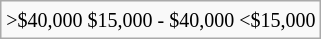<table class="wikitable">
<tr>
<td><small> >$40,000  $15,000 - $40,000  <$15,000</small></td>
</tr>
</table>
